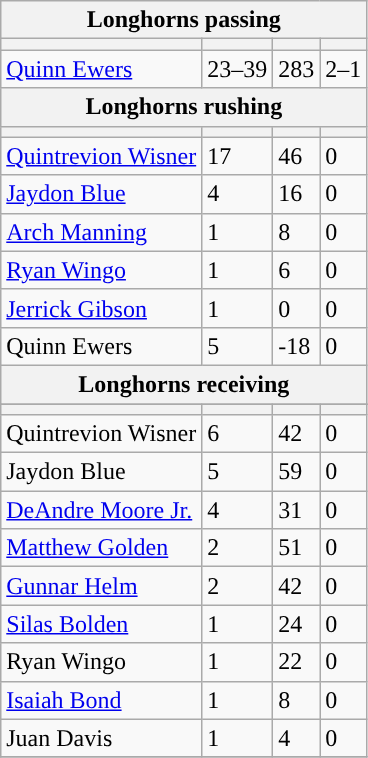<table class="wikitable plainrowheaders">
<tr>
<th colspan="6">Longhorns passing</th>
</tr>
<tr>
<th scope="col"></th>
<th scope="col"></th>
<th scope="col"></th>
<th scope="col"></th>
</tr>
<tr>
<td><a href='#'>Quinn Ewers</a></td>
<td>23–39</td>
<td>283</td>
<td>2–1</td>
</tr>
<tr>
<th colspan="6">Longhorns rushing</th>
</tr>
<tr>
<th scope="col"></th>
<th scope="col"></th>
<th scope="col"></th>
<th scope="col"></th>
</tr>
<tr>
<td><a href='#'>Quintrevion Wisner</a></td>
<td>17</td>
<td>46</td>
<td>0</td>
</tr>
<tr>
<td><a href='#'>Jaydon Blue</a></td>
<td>4</td>
<td>16</td>
<td>0</td>
</tr>
<tr>
<td><a href='#'>Arch Manning</a></td>
<td>1</td>
<td>8</td>
<td>0</td>
</tr>
<tr>
<td><a href='#'>Ryan Wingo</a></td>
<td>1</td>
<td>6</td>
<td>0</td>
</tr>
<tr>
<td><a href='#'>Jerrick Gibson</a></td>
<td>1</td>
<td>0</td>
<td>0</td>
</tr>
<tr>
<td>Quinn Ewers</td>
<td>5</td>
<td>-18</td>
<td>0</td>
</tr>
<tr>
<th colspan="6">Longhorns receiving</th>
</tr>
<tr>
</tr>
<tr>
<th scope="col"></th>
<th scope="col"></th>
<th scope="col"></th>
<th scope="col"></th>
</tr>
<tr>
<td>Quintrevion Wisner</td>
<td>6</td>
<td>42</td>
<td>0</td>
</tr>
<tr>
<td>Jaydon Blue</td>
<td>5</td>
<td>59</td>
<td>0</td>
</tr>
<tr>
<td><a href='#'>DeAndre Moore Jr.</a></td>
<td>4</td>
<td>31</td>
<td>0</td>
</tr>
<tr>
<td><a href='#'>Matthew Golden</a></td>
<td>2</td>
<td>51</td>
<td>0</td>
</tr>
<tr>
<td><a href='#'>Gunnar Helm</a></td>
<td>2</td>
<td>42</td>
<td>0</td>
</tr>
<tr>
<td><a href='#'>Silas Bolden</a></td>
<td>1</td>
<td>24</td>
<td>0</td>
</tr>
<tr>
<td>Ryan Wingo</td>
<td>1</td>
<td>22</td>
<td>0</td>
</tr>
<tr>
<td><a href='#'>Isaiah Bond</a></td>
<td>1</td>
<td>8</td>
<td>0</td>
</tr>
<tr>
<td>Juan Davis</td>
<td>1</td>
<td>4</td>
<td>0</td>
</tr>
<tr>
</tr>
</table>
